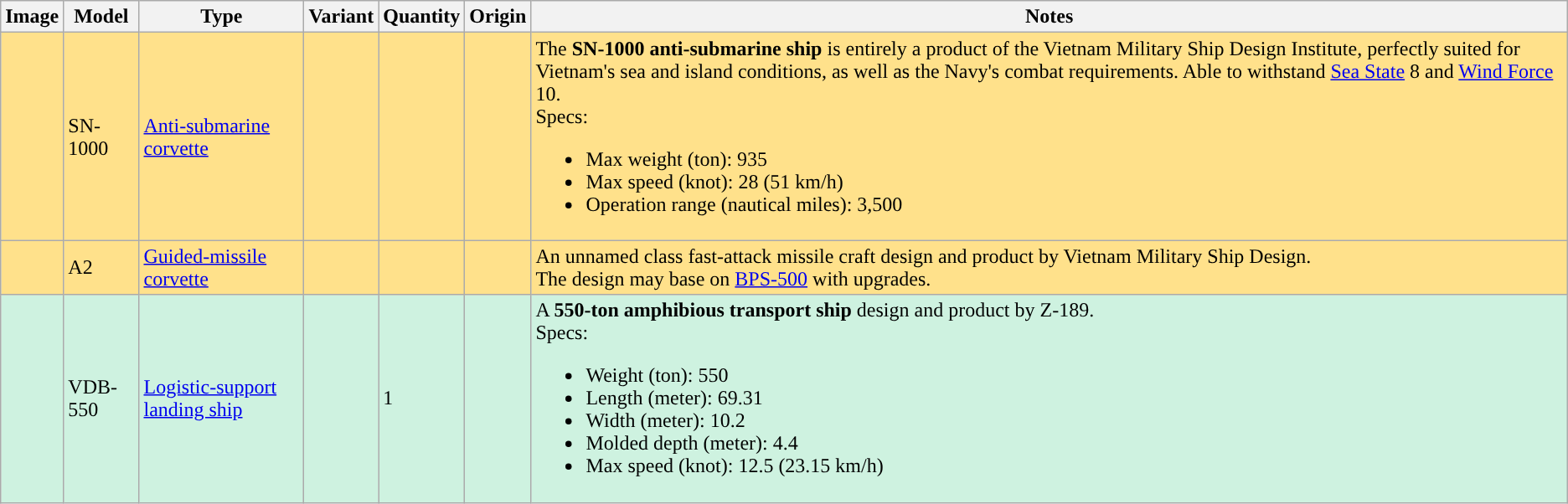<table class="wikitable">
<tr>
<th>Image</th>
<th>Model</th>
<th>Type</th>
<th>Variant</th>
<th>Quantity</th>
<th>Origin</th>
<th>Notes</th>
</tr>
<tr>
<td style="background: #FFE18B"></td>
<td style="background: #FFE18B">SN-1000</td>
<td style="background: #FFE18B"><a href='#'>Anti-submarine</a> <a href='#'>corvette</a></td>
<td style="background: #FFE18B"></td>
<td style="background: #FFE18B"></td>
<td style="background: #FFE18B"></td>
<td style="background: #FFE18B">The <strong>SN-1000 anti-submarine ship</strong> is entirely a product of the Vietnam Military Ship Design Institute, perfectly suited for Vietnam's sea and island conditions, as well as the Navy's combat requirements. Able to withstand <a href='#'>Sea State</a> 8 and <a href='#'>Wind Force</a> 10.<br>Specs:<ul><li>Max weight (ton): 935</li><li>Max speed (knot): 28 (51 km/h)</li><li>Operation range (nautical miles): 3,500</li></ul></td>
</tr>
<tr>
<td style="background: #FFE18B"></td>
<td style="background: #FFE18B">A2</td>
<td style="background: #FFE18B"><a href='#'>Guided-missile corvette</a></td>
<td style="background: #FFE18B"></td>
<td style="background: #FFE18B"></td>
<td style="background: #FFE18B"></td>
<td style="background: #FFE18B">An unnamed class fast-attack missile craft design and product by Vietnam Military Ship Design.<br>The design may base on <a href='#'>BPS-500</a> with upgrades.</td>
</tr>
<tr>
<td style="background: #CEF2E0"></td>
<td style="background: #CEF2E0">VDB-550</td>
<td style="background: #CEF2E0"><a href='#'>Logistic-support landing ship</a></td>
<td style="background: #CEF2E0"></td>
<td style="background: #CEF2E0">1</td>
<td style="background: #CEF2E0"></td>
<td style="background: #CEF2E0">A <strong>550-ton amphibious transport ship</strong> design and product by Z-189.<br>Specs:<ul><li>Weight (ton): 550</li><li>Length (meter): 69.31</li><li>Width (meter): 10.2</li><li>Molded depth (meter): 4.4</li><li>Max speed (knot): 12.5 (23.15 km/h)</li></ul></td>
</tr>
</table>
